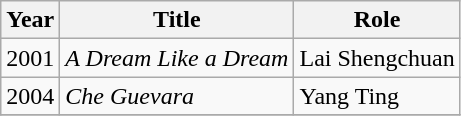<table class="wikitable sortable">
<tr>
<th>Year</th>
<th>Title</th>
<th>Role</th>
</tr>
<tr>
<td>2001</td>
<td><em>A Dream Like a Dream</em></td>
<td>Lai Shengchuan</td>
</tr>
<tr>
<td>2004</td>
<td><em>Che Guevara</em></td>
<td>Yang Ting</td>
</tr>
<tr>
</tr>
</table>
